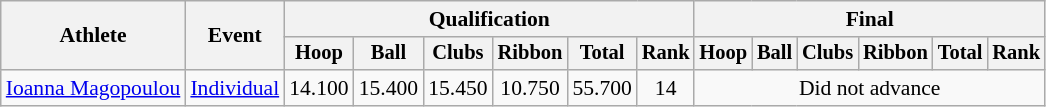<table class=wikitable style="font-size:90%">
<tr>
<th rowspan=2>Athlete</th>
<th rowspan=2>Event</th>
<th colspan=6>Qualification</th>
<th colspan=6>Final</th>
</tr>
<tr style="font-size:95%">
<th>Hoop</th>
<th>Ball</th>
<th>Clubs</th>
<th>Ribbon</th>
<th>Total</th>
<th>Rank</th>
<th>Hoop</th>
<th>Ball</th>
<th>Clubs</th>
<th>Ribbon</th>
<th>Total</th>
<th>Rank</th>
</tr>
<tr align=center>
<td align=left><a href='#'>Ioanna Magopoulou</a></td>
<td align=left><a href='#'>Individual</a></td>
<td>14.100</td>
<td>15.400</td>
<td>15.450</td>
<td>10.750</td>
<td>55.700</td>
<td>14</td>
<td colspan=6>Did not advance</td>
</tr>
</table>
